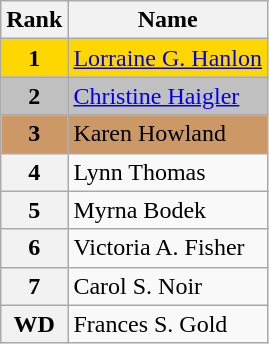<table class="wikitable">
<tr>
<th>Rank</th>
<th>Name</th>
</tr>
<tr bgcolor="gold">
<td align="center"><strong>1</strong></td>
<td><a href='#'>Lorraine G. Hanlon</a></td>
</tr>
<tr bgcolor="silver">
<td align="center"><strong>2</strong></td>
<td><a href='#'>Christine Haigler</a></td>
</tr>
<tr bgcolor="cc9966">
<td align="center"><strong>3</strong></td>
<td>Karen Howland</td>
</tr>
<tr>
<th>4</th>
<td>Lynn Thomas</td>
</tr>
<tr>
<th>5</th>
<td>Myrna Bodek</td>
</tr>
<tr>
<th>6</th>
<td>Victoria A. Fisher</td>
</tr>
<tr>
<th>7</th>
<td>Carol S. Noir</td>
</tr>
<tr>
<th>WD</th>
<td>Frances S. Gold</td>
</tr>
</table>
